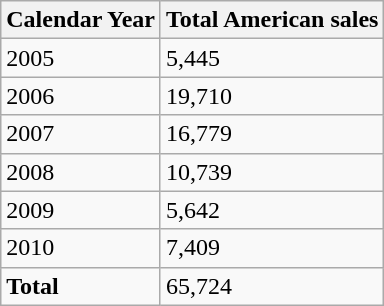<table class="wikitable">
<tr>
<th>Calendar Year</th>
<th>Total American sales</th>
</tr>
<tr>
<td>2005</td>
<td>5,445</td>
</tr>
<tr>
<td>2006</td>
<td>19,710</td>
</tr>
<tr>
<td>2007</td>
<td>16,779</td>
</tr>
<tr>
<td>2008</td>
<td>10,739</td>
</tr>
<tr>
<td>2009</td>
<td>5,642</td>
</tr>
<tr>
<td>2010</td>
<td>7,409</td>
</tr>
<tr>
<td><strong>Total</strong></td>
<td>65,724</td>
</tr>
</table>
